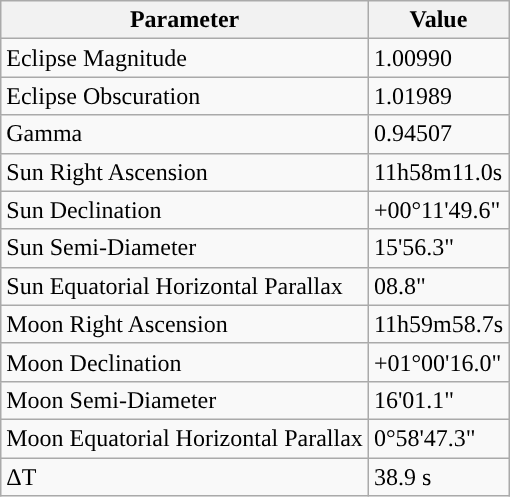<table class="wikitable">
<tr>
<th>Parameter</th>
<th>Value</th>
</tr>
<tr>
<td>Eclipse Magnitude</td>
<td>1.00990</td>
</tr>
<tr>
<td>Eclipse Obscuration</td>
<td>1.01989</td>
</tr>
<tr>
<td>Gamma</td>
<td>0.94507</td>
</tr>
<tr>
<td>Sun Right Ascension</td>
<td>11h58m11.0s</td>
</tr>
<tr>
<td>Sun Declination</td>
<td>+00°11'49.6"</td>
</tr>
<tr>
<td>Sun Semi-Diameter</td>
<td>15'56.3"</td>
</tr>
<tr>
<td>Sun Equatorial Horizontal Parallax</td>
<td>08.8"</td>
</tr>
<tr>
<td>Moon Right Ascension</td>
<td>11h59m58.7s</td>
</tr>
<tr>
<td>Moon Declination</td>
<td>+01°00'16.0"</td>
</tr>
<tr>
<td>Moon Semi-Diameter</td>
<td>16'01.1"</td>
</tr>
<tr>
<td>Moon Equatorial Horizontal Parallax</td>
<td>0°58'47.3"</td>
</tr>
<tr>
<td>ΔT</td>
<td>38.9 s</td>
</tr>
</table>
